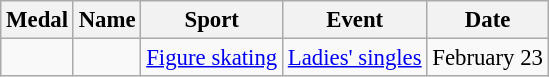<table class="wikitable sortable" style="font-size:95%">
<tr>
<th>Medal</th>
<th>Name</th>
<th>Sport</th>
<th>Event</th>
<th>Date</th>
</tr>
<tr>
<td></td>
<td></td>
<td><a href='#'>Figure skating</a></td>
<td><a href='#'>Ladies' singles</a></td>
<td>February 23</td>
</tr>
</table>
